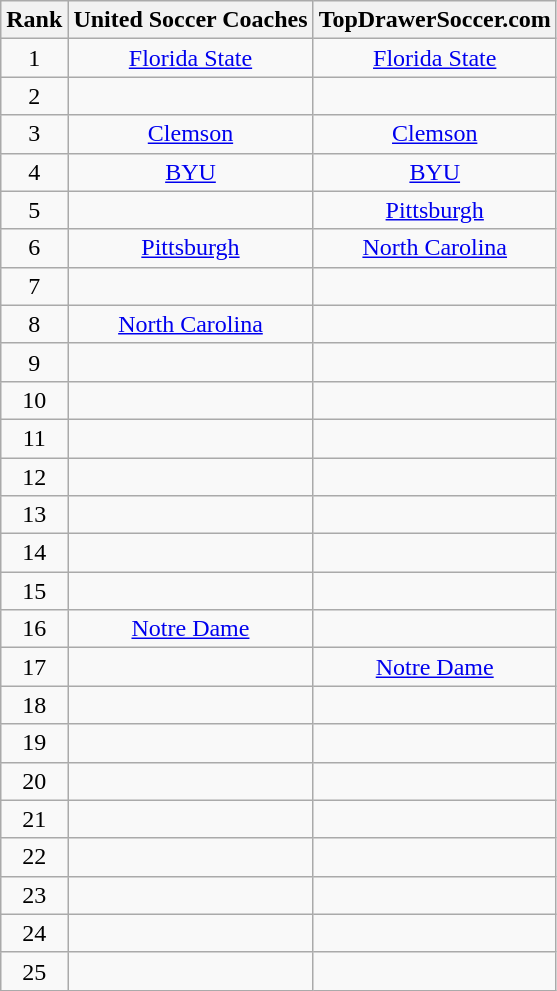<table class="wikitable" style="text-align: center;">
<tr>
<th>Rank</th>
<th>United Soccer Coaches</th>
<th>TopDrawerSoccer.com</th>
</tr>
<tr>
<td>1</td>
<td><a href='#'>Florida State</a></td>
<td><a href='#'>Florida State</a></td>
</tr>
<tr>
<td>2</td>
<td></td>
<td></td>
</tr>
<tr>
<td>3</td>
<td><a href='#'>Clemson</a></td>
<td><a href='#'>Clemson</a></td>
</tr>
<tr>
<td>4</td>
<td><a href='#'>BYU</a></td>
<td><a href='#'>BYU</a></td>
</tr>
<tr>
<td>5</td>
<td></td>
<td><a href='#'>Pittsburgh</a></td>
</tr>
<tr>
<td>6</td>
<td><a href='#'>Pittsburgh</a></td>
<td><a href='#'>North Carolina</a></td>
</tr>
<tr>
<td>7</td>
<td></td>
<td></td>
</tr>
<tr>
<td>8</td>
<td><a href='#'>North Carolina</a></td>
<td></td>
</tr>
<tr>
<td>9</td>
<td></td>
<td></td>
</tr>
<tr>
<td>10</td>
<td></td>
<td></td>
</tr>
<tr>
<td>11</td>
<td></td>
<td></td>
</tr>
<tr>
<td>12</td>
<td></td>
<td></td>
</tr>
<tr>
<td>13</td>
<td></td>
<td></td>
</tr>
<tr>
<td>14</td>
<td></td>
<td></td>
</tr>
<tr>
<td>15</td>
<td></td>
<td></td>
</tr>
<tr>
<td>16</td>
<td><a href='#'>Notre Dame</a></td>
<td></td>
</tr>
<tr>
<td>17</td>
<td></td>
<td><a href='#'>Notre Dame</a></td>
</tr>
<tr>
<td>18</td>
<td></td>
<td></td>
</tr>
<tr>
<td>19</td>
<td></td>
<td></td>
</tr>
<tr>
<td>20</td>
<td></td>
<td></td>
</tr>
<tr>
<td>21</td>
<td></td>
<td></td>
</tr>
<tr>
<td>22</td>
<td></td>
<td></td>
</tr>
<tr>
<td>23</td>
<td></td>
<td></td>
</tr>
<tr>
<td>24</td>
<td></td>
<td></td>
</tr>
<tr>
<td>25</td>
<td></td>
<td></td>
</tr>
</table>
